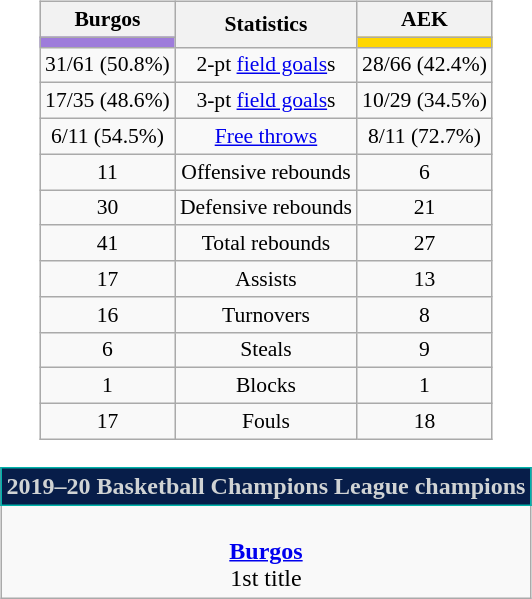<table style="width:100%;">
<tr>
<td valign=top align=right width=33%><br>












</td>
<td style="vertical-align:top; align:center; width:33%;"><br><table style="width:100%;">
<tr>
<td style="width=50%;"></td>
<td></td>
<td style="width=50%;"></td>
</tr>
</table>
<table class="wikitable" style="font-size:90%; text-align:center; margin:auto;" align=center>
<tr>
<th>Burgos</th>
<th rowspan=2>Statistics</th>
<th>AEK</th>
</tr>
<tr>
<td style="background:#9e7cdb;"></td>
<td style="background:#FFD700;"></td>
</tr>
<tr>
<td>31/61 (50.8%)</td>
<td>2-pt <a href='#'>field goals</a>s</td>
<td>28/66 (42.4%)</td>
</tr>
<tr>
<td>17/35 (48.6%)</td>
<td>3-pt <a href='#'>field goals</a>s</td>
<td>10/29 (34.5%)</td>
</tr>
<tr>
<td>6/11 (54.5%)</td>
<td><a href='#'>Free throws</a></td>
<td>8/11 (72.7%)</td>
</tr>
<tr>
<td>11</td>
<td>Offensive rebounds</td>
<td>6</td>
</tr>
<tr>
<td>30</td>
<td>Defensive rebounds</td>
<td>21</td>
</tr>
<tr>
<td>41</td>
<td>Total rebounds</td>
<td>27</td>
</tr>
<tr>
<td>17</td>
<td>Assists</td>
<td>13</td>
</tr>
<tr>
<td>16</td>
<td>Turnovers</td>
<td>8</td>
</tr>
<tr>
<td>6</td>
<td>Steals</td>
<td>9</td>
</tr>
<tr>
<td>1</td>
<td>Blocks</td>
<td>1</td>
</tr>
<tr>
<td>17</td>
<td>Fouls</td>
<td>18</td>
</tr>
</table>
<br><table class=wikitable style="text-align:center; margin:auto">
<tr>
<th style="background: #071D49; color: #D0D3D4; border: 1px solid #00B2A9;">2019–20 Basketball Champions League champions</th>
</tr>
<tr>
<td><br> <strong><a href='#'>Burgos</a></strong><br>1st title</td>
</tr>
</table>
</td>
<td style="vertical-align:top; align:left; width:33%;"><br>













</td>
</tr>
</table>
